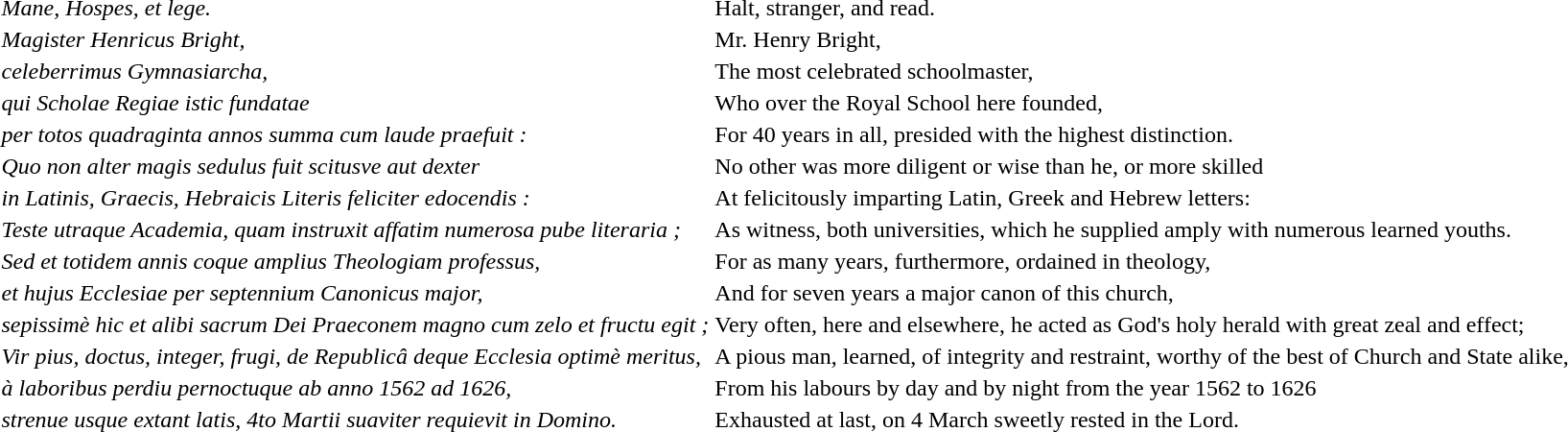<table>
<tr>
<td><em>Mane, Hospes, et lege.</em></td>
<td>Halt, stranger, and read.</td>
</tr>
<tr>
<td><em>Magister Henricus Bright,</em></td>
<td>Mr. Henry Bright,</td>
</tr>
<tr>
<td><em>celeberrimus Gymnasiarcha,</em></td>
<td>The most celebrated schoolmaster,</td>
</tr>
<tr>
<td><em>qui Scholae Regiae istic fundatae</em></td>
<td>Who over the Royal School here founded,</td>
</tr>
<tr>
<td><em>per totos quadraginta annos summa cum laude praefuit :</em></td>
<td>For 40 years in all, presided with the highest distinction.</td>
</tr>
<tr>
<td><em>Quo non alter magis sedulus fuit scitusve aut dexter</em></td>
<td>No other was more diligent or wise than he, or more skilled</td>
</tr>
<tr>
<td><em>in Latinis, Graecis, Hebraicis Literis feliciter edocendis :</em></td>
<td>At felicitously imparting Latin, Greek and Hebrew letters:</td>
</tr>
<tr>
<td><em>Teste utraque Academia, quam instruxit affatim numerosa pube literaria ;</em></td>
<td>As witness, both universities, which he supplied amply with numerous learned youths.</td>
</tr>
<tr>
<td><em>Sed et totidem annis coque amplius Theologiam professus,</em></td>
<td>For as many years, furthermore, ordained in theology,</td>
</tr>
<tr>
<td><em>et hujus Ecclesiae per septennium Canonicus major,</em></td>
<td>And for seven years a major canon of this church,</td>
</tr>
<tr>
<td><em>sepissimè hic et alibi sacrum Dei Praeconem magno cum zelo et fructu egit ;</em></td>
<td>Very often, here and elsewhere, he acted as God's holy herald with great zeal and effect;</td>
</tr>
<tr>
<td><em>Vir pius, doctus, integer, frugi, de Republicâ deque Ecclesia optimè meritus,</em></td>
<td>A pious man, learned, of integrity and restraint, worthy of the best of Church and State alike,</td>
</tr>
<tr>
<td><em>à laboribus perdiu pernoctuque ab anno 1562 ad 1626,</em></td>
<td>From his labours by day and by night from the year 1562 to 1626</td>
</tr>
<tr>
<td><em>strenue usque extant latis, 4to Martii suaviter requievit in Domino.</em></td>
<td>Exhausted at last, on 4 March sweetly rested in the Lord.</td>
</tr>
</table>
